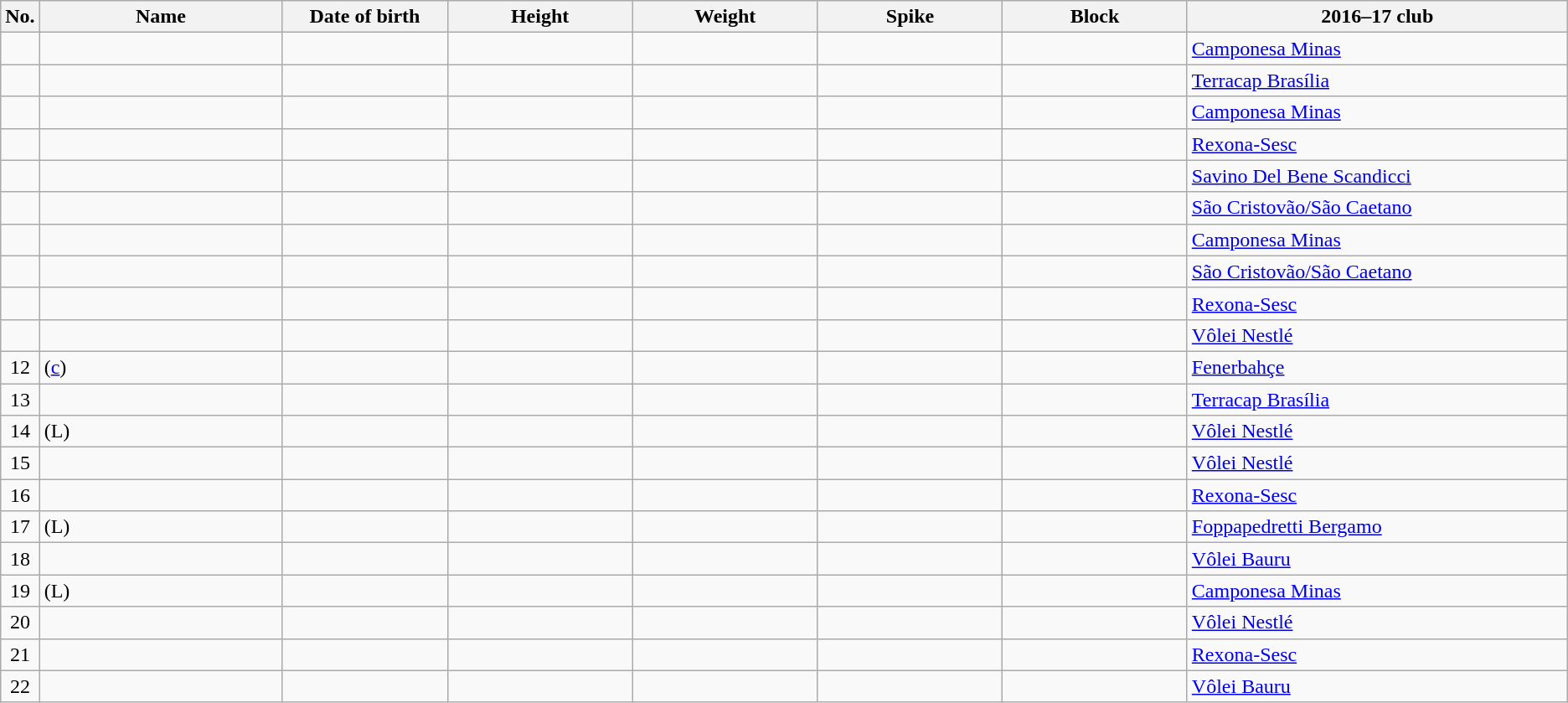<table class="wikitable sortable" style="font-size:100%; text-align:center;">
<tr>
<th>No.</th>
<th style="width:12em">Name</th>
<th style="width:8em">Date of birth</th>
<th style="width:9em">Height</th>
<th style="width:9em">Weight</th>
<th style="width:9em">Spike</th>
<th style="width:9em">Block</th>
<th style="width:19em">2016–17 club</th>
</tr>
<tr>
<td></td>
<td align=left></td>
<td align=right></td>
<td></td>
<td></td>
<td></td>
<td></td>
<td align=left> <a href='#'>Camponesa Minas</a></td>
</tr>
<tr>
<td></td>
<td align=left></td>
<td align=right></td>
<td></td>
<td></td>
<td></td>
<td></td>
<td align=left> <a href='#'>Terracap Brasília</a></td>
</tr>
<tr>
<td></td>
<td align=left></td>
<td align=right></td>
<td></td>
<td></td>
<td></td>
<td></td>
<td align=left> <a href='#'>Camponesa Minas</a></td>
</tr>
<tr>
<td></td>
<td align=left></td>
<td align=right></td>
<td></td>
<td></td>
<td></td>
<td></td>
<td align=left> <a href='#'>Rexona-Sesc</a></td>
</tr>
<tr>
<td></td>
<td align=left></td>
<td align=right></td>
<td></td>
<td></td>
<td></td>
<td></td>
<td align=left> <a href='#'>Savino Del Bene Scandicci</a></td>
</tr>
<tr>
<td></td>
<td align=left></td>
<td align=right></td>
<td></td>
<td></td>
<td></td>
<td></td>
<td align=left> <a href='#'>São Cristovão/São Caetano</a></td>
</tr>
<tr>
<td></td>
<td align=left></td>
<td align=right></td>
<td></td>
<td></td>
<td></td>
<td></td>
<td align=left> <a href='#'>Camponesa Minas</a></td>
</tr>
<tr>
<td></td>
<td align=left></td>
<td align=right></td>
<td></td>
<td></td>
<td></td>
<td></td>
<td align=left> <a href='#'>São Cristovão/São Caetano</a></td>
</tr>
<tr>
<td></td>
<td align=left></td>
<td align=right></td>
<td></td>
<td></td>
<td></td>
<td></td>
<td align=left> <a href='#'>Rexona-Sesc</a></td>
</tr>
<tr>
<td></td>
<td align=left></td>
<td align=right></td>
<td></td>
<td></td>
<td></td>
<td></td>
<td align=left> <a href='#'>Vôlei Nestlé</a></td>
</tr>
<tr>
<td>12</td>
<td align=left> (<a href='#'>c</a>)</td>
<td align=right></td>
<td></td>
<td></td>
<td></td>
<td></td>
<td align=left> <a href='#'>Fenerbahçe</a></td>
</tr>
<tr>
<td>13</td>
<td align=left></td>
<td align=right></td>
<td></td>
<td></td>
<td></td>
<td></td>
<td align=left> <a href='#'>Terracap Brasília</a></td>
</tr>
<tr>
<td>14</td>
<td align=left> (L)</td>
<td align=right></td>
<td></td>
<td></td>
<td></td>
<td></td>
<td align=left> <a href='#'>Vôlei Nestlé</a></td>
</tr>
<tr>
<td>15</td>
<td align=left></td>
<td align=right></td>
<td></td>
<td></td>
<td></td>
<td></td>
<td align=left> <a href='#'>Vôlei Nestlé</a></td>
</tr>
<tr>
<td>16</td>
<td align=left></td>
<td align=right></td>
<td></td>
<td></td>
<td></td>
<td></td>
<td align=left> <a href='#'>Rexona-Sesc</a></td>
</tr>
<tr>
<td>17</td>
<td align=left> (L)</td>
<td align=right></td>
<td></td>
<td></td>
<td></td>
<td></td>
<td align=left> <a href='#'>Foppapedretti Bergamo</a></td>
</tr>
<tr>
<td>18</td>
<td align=left></td>
<td align=right></td>
<td></td>
<td></td>
<td></td>
<td></td>
<td align=left> <a href='#'>Vôlei Bauru</a></td>
</tr>
<tr>
<td>19</td>
<td align=left> (L)</td>
<td align=right></td>
<td></td>
<td></td>
<td></td>
<td></td>
<td align=left> <a href='#'>Camponesa Minas</a></td>
</tr>
<tr>
<td>20</td>
<td align=left></td>
<td align=right></td>
<td></td>
<td></td>
<td></td>
<td></td>
<td align=left> <a href='#'>Vôlei Nestlé</a></td>
</tr>
<tr>
<td>21</td>
<td align=left></td>
<td align=right></td>
<td></td>
<td></td>
<td></td>
<td></td>
<td align=left> <a href='#'>Rexona-Sesc</a></td>
</tr>
<tr>
<td>22</td>
<td align=left></td>
<td align=right></td>
<td></td>
<td></td>
<td></td>
<td></td>
<td align=left> <a href='#'>Vôlei Bauru</a></td>
</tr>
</table>
